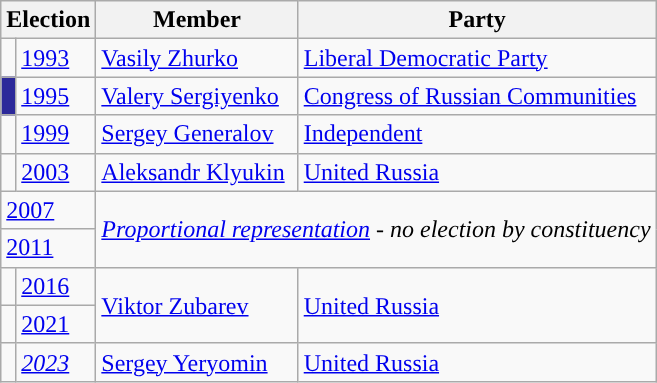<table class="wikitable">
<tr>
<th colspan="2">Election</th>
<th>Member</th>
<th>Party</th>
</tr>
<tr>
<td style="background-color:"></td>
<td><a href='#'>1993</a></td>
<td><a href='#'>Vasily Zhurko</a></td>
<td><a href='#'>Liberal Democratic Party</a></td>
</tr>
<tr>
<td style="background-color:#2C299A"></td>
<td><a href='#'>1995</a></td>
<td><a href='#'>Valery Sergiyenko</a></td>
<td><a href='#'>Congress of Russian Communities</a></td>
</tr>
<tr>
<td style="background-color:"></td>
<td><a href='#'>1999</a></td>
<td><a href='#'>Sergey Generalov</a></td>
<td><a href='#'>Independent</a></td>
</tr>
<tr>
<td style="background-color:"></td>
<td><a href='#'>2003</a></td>
<td><a href='#'>Aleksandr Klyukin</a></td>
<td><a href='#'>United Russia</a></td>
</tr>
<tr>
<td colspan=2><a href='#'>2007</a></td>
<td colspan=2 rowspan=2><em><a href='#'>Proportional representation</a> - no election by constituency</em></td>
</tr>
<tr>
<td colspan=2><a href='#'>2011</a></td>
</tr>
<tr>
<td style="background-color: "></td>
<td><a href='#'>2016</a></td>
<td rowspan=2><a href='#'>Viktor Zubarev</a></td>
<td rowspan=2><a href='#'>United Russia</a></td>
</tr>
<tr>
<td style="background-color: "></td>
<td><a href='#'>2021</a></td>
</tr>
<tr>
<td style="background-color: "></td>
<td><em><a href='#'>2023</a></em></td>
<td><a href='#'>Sergey Yeryomin</a></td>
<td><a href='#'>United Russia</a></td>
</tr>
</table>
